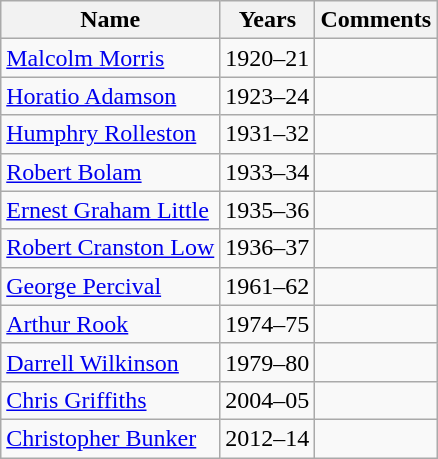<table class="wikitable">
<tr>
<th>Name</th>
<th>Years</th>
<th>Comments</th>
</tr>
<tr>
<td><a href='#'>Malcolm Morris</a></td>
<td>1920–21</td>
<td></td>
</tr>
<tr>
<td><a href='#'>Horatio Adamson</a></td>
<td>1923–24</td>
<td></td>
</tr>
<tr>
<td><a href='#'>Humphry Rolleston</a></td>
<td>1931–32</td>
<td></td>
</tr>
<tr>
<td><a href='#'>Robert Bolam</a></td>
<td>1933–34</td>
<td></td>
</tr>
<tr>
<td><a href='#'>Ernest Graham Little</a></td>
<td>1935–36</td>
<td></td>
</tr>
<tr>
<td><a href='#'>Robert Cranston Low</a></td>
<td>1936–37</td>
<td></td>
</tr>
<tr>
<td><a href='#'>George Percival</a></td>
<td>1961–62</td>
<td></td>
</tr>
<tr>
<td><a href='#'>Arthur Rook</a></td>
<td>1974–75</td>
<td></td>
</tr>
<tr>
<td><a href='#'>Darrell Wilkinson</a></td>
<td>1979–80</td>
<td></td>
</tr>
<tr>
<td><a href='#'>Chris Griffiths</a></td>
<td>2004–05</td>
<td></td>
</tr>
<tr>
<td><a href='#'>Christopher Bunker</a></td>
<td>2012–14</td>
<td></td>
</tr>
</table>
